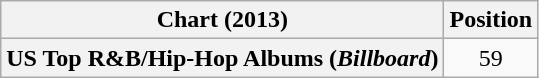<table class="wikitable plainrowheaders" style="text-align:center">
<tr>
<th scope="col">Chart (2013)</th>
<th scope="col">Position</th>
</tr>
<tr>
<th scope="row">US Top R&B/Hip-Hop Albums (<em>Billboard</em>)</th>
<td>59</td>
</tr>
</table>
